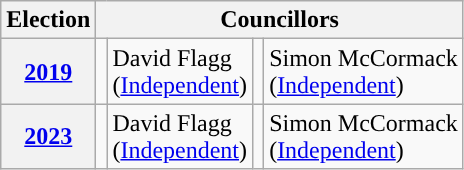<table class="wikitable">
<tr>
<th>Election</th>
<th colspan="4">Councillors</th>
</tr>
<tr>
<th><a href='#'>2019</a></th>
<td rowspan="1;" style="background-color: "></td>
<td rowspan="1">David Flagg<br>(<a href='#'>Independent</a>)</td>
<td rowspan="1;" style="background-color: "></td>
<td rowspan="1">Simon McCormack<br>(<a href='#'>Independent</a>)</td>
</tr>
<tr>
<th><a href='#'>2023</a></th>
<td rowspan="1;" style="background-color: "></td>
<td rowspan="1">David Flagg<br>(<a href='#'>Independent</a>)</td>
<td rowspan="1;" style="background-color: "></td>
<td rowspan="1">Simon McCormack<br>(<a href='#'>Independent</a>)</td>
</tr>
</table>
